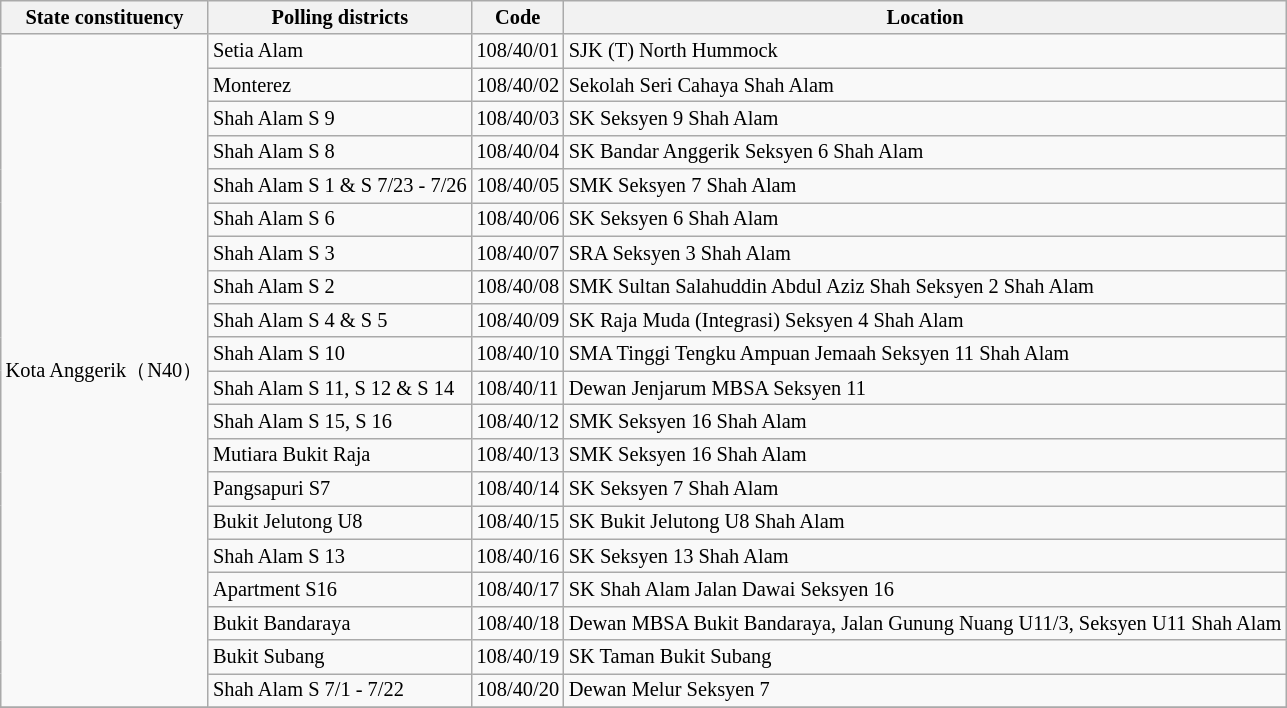<table class="wikitable sortable mw-collapsible" style="white-space:nowrap;font-size:85%">
<tr>
<th>State constituency</th>
<th>Polling districts</th>
<th>Code</th>
<th>Location</th>
</tr>
<tr>
<td rowspan="20">Kota Anggerik（N40）</td>
<td>Setia Alam</td>
<td>108/40/01</td>
<td>SJK (T) North Hummock</td>
</tr>
<tr>
<td>Monterez</td>
<td>108/40/02</td>
<td>Sekolah Seri Cahaya Shah Alam</td>
</tr>
<tr>
<td>Shah Alam S 9</td>
<td>108/40/03</td>
<td>SK Seksyen 9 Shah Alam</td>
</tr>
<tr>
<td>Shah Alam S 8</td>
<td>108/40/04</td>
<td>SK Bandar Anggerik Seksyen 6 Shah Alam</td>
</tr>
<tr>
<td>Shah Alam S 1 & S 7/23 - 7/26</td>
<td>108/40/05</td>
<td>SMK Seksyen 7 Shah Alam</td>
</tr>
<tr>
<td>Shah Alam S 6</td>
<td>108/40/06</td>
<td>SK Seksyen 6 Shah Alam</td>
</tr>
<tr>
<td>Shah Alam S 3</td>
<td>108/40/07</td>
<td>SRA Seksyen 3 Shah Alam</td>
</tr>
<tr>
<td>Shah Alam S 2</td>
<td>108/40/08</td>
<td>SMK Sultan Salahuddin Abdul Aziz Shah Seksyen 2 Shah Alam</td>
</tr>
<tr>
<td>Shah Alam S 4 & S 5</td>
<td>108/40/09</td>
<td>SK Raja Muda (Integrasi) Seksyen 4 Shah Alam</td>
</tr>
<tr>
<td>Shah Alam S 10</td>
<td>108/40/10</td>
<td>SMA Tinggi Tengku Ampuan Jemaah Seksyen 11 Shah Alam</td>
</tr>
<tr>
<td>Shah Alam S 11, S 12 &  S 14</td>
<td>108/40/11</td>
<td>Dewan Jenjarum MBSA Seksyen 11</td>
</tr>
<tr>
<td>Shah Alam S 15, S 16</td>
<td>108/40/12</td>
<td>SMK Seksyen 16 Shah Alam</td>
</tr>
<tr>
<td>Mutiara Bukit Raja</td>
<td>108/40/13</td>
<td>SMK Seksyen 16 Shah Alam</td>
</tr>
<tr>
<td>Pangsapuri S7</td>
<td>108/40/14</td>
<td>SK Seksyen 7 Shah Alam</td>
</tr>
<tr>
<td>Bukit Jelutong U8</td>
<td>108/40/15</td>
<td>SK Bukit Jelutong U8 Shah Alam</td>
</tr>
<tr>
<td>Shah Alam S 13</td>
<td>108/40/16</td>
<td>SK Seksyen 13 Shah Alam</td>
</tr>
<tr>
<td>Apartment S16</td>
<td>108/40/17</td>
<td>SK Shah Alam Jalan Dawai Seksyen 16</td>
</tr>
<tr>
<td>Bukit Bandaraya</td>
<td>108/40/18</td>
<td>Dewan MBSA Bukit Bandaraya, Jalan Gunung Nuang U11/3, Seksyen U11 Shah Alam</td>
</tr>
<tr>
<td>Bukit Subang</td>
<td>108/40/19</td>
<td>SK Taman Bukit Subang</td>
</tr>
<tr>
<td>Shah Alam S 7/1 - 7/22</td>
<td>108/40/20</td>
<td>Dewan Melur Seksyen 7</td>
</tr>
<tr>
</tr>
</table>
